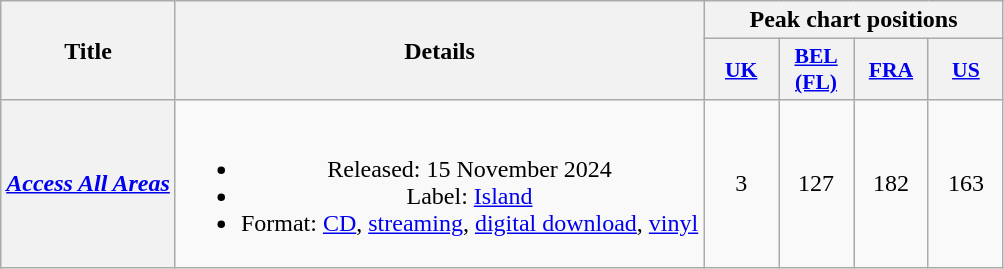<table class="wikitable plainrowheaders" style="text-align:center;">
<tr>
<th scope="col" rowspan="2">Title</th>
<th scope="col" rowspan="2">Details</th>
<th scope="col" colspan="4">Peak chart positions</th>
</tr>
<tr>
<th scope="col" style="width:3em;font-size:90%;"><a href='#'>UK</a><br></th>
<th scope="col" style="width:3em;font-size:90%;"><a href='#'>BEL<br>(FL)</a><br></th>
<th scope="col" style="width:3em;font-size:90%;"><a href='#'>FRA</a><br></th>
<th scope="col" style="width:3em;font-size:90%;"><a href='#'>US</a><br></th>
</tr>
<tr>
<th scope="row"><em><a href='#'>Access All Areas</a></em></th>
<td><br><ul><li>Released: 15 November 2024</li><li>Label: <a href='#'>Island</a></li><li>Format: <a href='#'>CD</a>, <a href='#'>streaming</a>, <a href='#'>digital download</a>, <a href='#'>vinyl</a></li></ul></td>
<td>3</td>
<td>127</td>
<td>182</td>
<td>163</td>
</tr>
</table>
